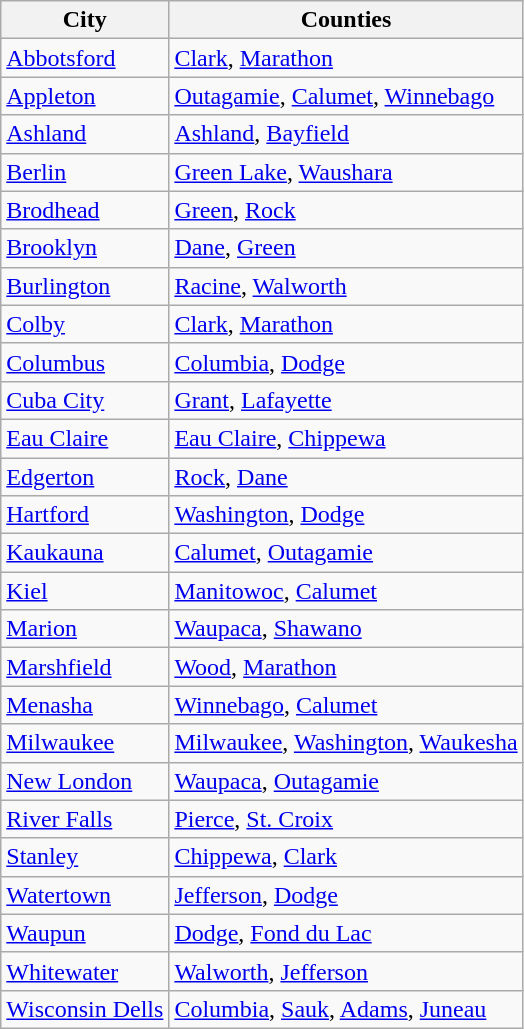<table class="wikitable sortable">
<tr>
<th>City</th>
<th>Counties</th>
</tr>
<tr>
<td><a href='#'>Abbotsford</a></td>
<td><a href='#'>Clark</a>, <a href='#'>Marathon</a></td>
</tr>
<tr>
<td><a href='#'>Appleton</a></td>
<td><a href='#'>Outagamie</a>, <a href='#'>Calumet</a>, <a href='#'>Winnebago</a></td>
</tr>
<tr>
<td><a href='#'>Ashland</a></td>
<td><a href='#'>Ashland</a>, <a href='#'>Bayfield</a></td>
</tr>
<tr>
<td><a href='#'>Berlin</a></td>
<td><a href='#'>Green Lake</a>, <a href='#'>Waushara</a></td>
</tr>
<tr>
<td><a href='#'>Brodhead</a></td>
<td><a href='#'>Green</a>, <a href='#'>Rock</a></td>
</tr>
<tr>
<td><a href='#'>Brooklyn</a></td>
<td><a href='#'>Dane</a>, <a href='#'>Green</a></td>
</tr>
<tr>
<td><a href='#'>Burlington</a></td>
<td><a href='#'>Racine</a>, <a href='#'>Walworth</a></td>
</tr>
<tr>
<td><a href='#'>Colby</a></td>
<td><a href='#'>Clark</a>, <a href='#'>Marathon</a></td>
</tr>
<tr>
<td><a href='#'>Columbus</a></td>
<td><a href='#'>Columbia</a>, <a href='#'>Dodge</a></td>
</tr>
<tr>
<td><a href='#'>Cuba City</a></td>
<td><a href='#'>Grant</a>, <a href='#'>Lafayette</a></td>
</tr>
<tr>
<td><a href='#'>Eau Claire</a></td>
<td><a href='#'>Eau Claire</a>, <a href='#'>Chippewa</a></td>
</tr>
<tr>
<td><a href='#'>Edgerton</a></td>
<td><a href='#'>Rock</a>, <a href='#'>Dane</a></td>
</tr>
<tr>
<td><a href='#'>Hartford</a></td>
<td><a href='#'>Washington</a>, <a href='#'>Dodge</a></td>
</tr>
<tr>
<td><a href='#'>Kaukauna</a></td>
<td><a href='#'>Calumet</a>, <a href='#'>Outagamie</a></td>
</tr>
<tr>
<td><a href='#'>Kiel</a></td>
<td><a href='#'>Manitowoc</a>, <a href='#'>Calumet</a></td>
</tr>
<tr>
<td><a href='#'>Marion</a></td>
<td><a href='#'>Waupaca</a>, <a href='#'>Shawano</a></td>
</tr>
<tr>
<td><a href='#'>Marshfield</a></td>
<td><a href='#'>Wood</a>, <a href='#'>Marathon</a></td>
</tr>
<tr>
<td><a href='#'>Menasha</a></td>
<td><a href='#'>Winnebago</a>, <a href='#'>Calumet</a></td>
</tr>
<tr>
<td><a href='#'>Milwaukee</a></td>
<td><a href='#'>Milwaukee</a>, <a href='#'>Washington</a>, <a href='#'>Waukesha</a></td>
</tr>
<tr>
<td><a href='#'>New London</a></td>
<td><a href='#'>Waupaca</a>, <a href='#'>Outagamie</a></td>
</tr>
<tr>
<td><a href='#'>River Falls</a></td>
<td><a href='#'>Pierce</a>, <a href='#'>St. Croix</a></td>
</tr>
<tr>
<td><a href='#'>Stanley</a></td>
<td><a href='#'>Chippewa</a>, <a href='#'>Clark</a></td>
</tr>
<tr>
<td><a href='#'>Watertown</a></td>
<td><a href='#'>Jefferson</a>, <a href='#'>Dodge</a></td>
</tr>
<tr>
<td><a href='#'>Waupun</a></td>
<td><a href='#'>Dodge</a>, <a href='#'>Fond du Lac</a></td>
</tr>
<tr>
<td><a href='#'>Whitewater</a></td>
<td><a href='#'>Walworth</a>, <a href='#'>Jefferson</a></td>
</tr>
<tr>
<td><a href='#'>Wisconsin Dells</a></td>
<td><a href='#'>Columbia</a>, <a href='#'>Sauk</a>, <a href='#'>Adams</a>, <a href='#'>Juneau</a></td>
</tr>
</table>
